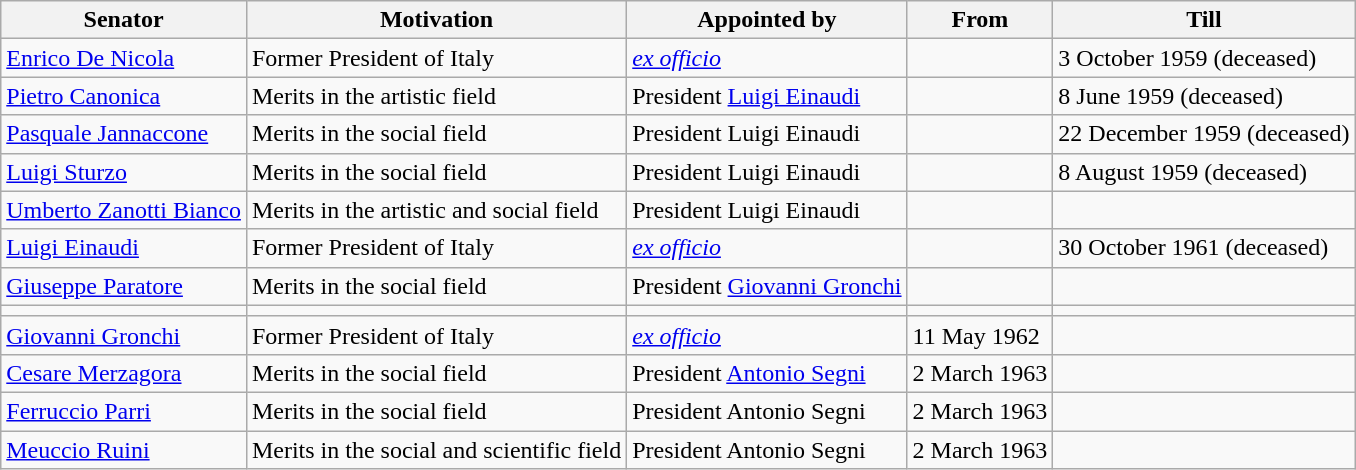<table class="wikitable">
<tr>
<th>Senator</th>
<th>Motivation</th>
<th>Appointed by</th>
<th>From</th>
<th>Till</th>
</tr>
<tr>
<td><a href='#'>Enrico De Nicola</a></td>
<td>Former President of Italy</td>
<td><em><a href='#'>ex officio</a></em></td>
<td></td>
<td>3 October 1959 (deceased)</td>
</tr>
<tr>
<td><a href='#'>Pietro Canonica</a></td>
<td>Merits in the artistic field</td>
<td>President <a href='#'>Luigi Einaudi</a></td>
<td></td>
<td>8 June 1959 (deceased)</td>
</tr>
<tr>
<td><a href='#'>Pasquale Jannaccone</a></td>
<td>Merits in the social field</td>
<td>President Luigi Einaudi</td>
<td></td>
<td>22 December 1959 (deceased)</td>
</tr>
<tr>
<td><a href='#'>Luigi Sturzo</a></td>
<td>Merits in the social field</td>
<td>President Luigi Einaudi</td>
<td></td>
<td>8 August 1959 (deceased)</td>
</tr>
<tr>
<td><a href='#'>Umberto Zanotti Bianco</a></td>
<td>Merits in the artistic and social field</td>
<td>President Luigi Einaudi</td>
<td></td>
<td></td>
</tr>
<tr>
<td><a href='#'>Luigi Einaudi</a></td>
<td>Former President of Italy</td>
<td><em><a href='#'>ex officio</a></em></td>
<td></td>
<td>30 October 1961 (deceased)</td>
</tr>
<tr>
<td><a href='#'>Giuseppe Paratore</a></td>
<td>Merits in the social field</td>
<td>President <a href='#'>Giovanni Gronchi</a></td>
<td></td>
<td></td>
</tr>
<tr>
<td></td>
<td></td>
<td></td>
<td></td>
<td></td>
</tr>
<tr>
<td><a href='#'>Giovanni Gronchi</a></td>
<td>Former President of Italy</td>
<td><em><a href='#'>ex officio</a></em></td>
<td>11 May 1962</td>
<td></td>
</tr>
<tr>
<td><a href='#'>Cesare Merzagora</a></td>
<td>Merits in the social field</td>
<td>President <a href='#'>Antonio Segni</a></td>
<td>2 March 1963</td>
<td></td>
</tr>
<tr>
<td><a href='#'>Ferruccio Parri</a></td>
<td>Merits in the social field</td>
<td>President Antonio Segni</td>
<td>2 March 1963</td>
<td></td>
</tr>
<tr>
<td><a href='#'>Meuccio Ruini</a></td>
<td>Merits in the social and scientific field</td>
<td>President Antonio Segni</td>
<td>2 March 1963</td>
<td></td>
</tr>
</table>
